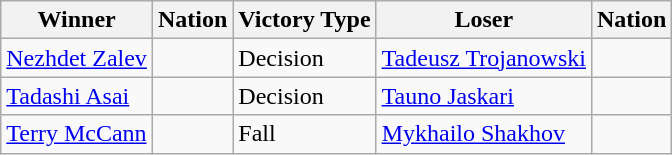<table class="wikitable sortable" style="text-align:left;">
<tr>
<th>Winner</th>
<th>Nation</th>
<th>Victory Type</th>
<th>Loser</th>
<th>Nation</th>
</tr>
<tr>
<td><a href='#'>Nezhdet Zalev</a></td>
<td></td>
<td>Decision</td>
<td><a href='#'>Tadeusz Trojanowski</a></td>
<td></td>
</tr>
<tr>
<td><a href='#'>Tadashi Asai</a></td>
<td></td>
<td>Decision</td>
<td><a href='#'>Tauno Jaskari</a></td>
<td></td>
</tr>
<tr>
<td><a href='#'>Terry McCann</a></td>
<td></td>
<td>Fall</td>
<td><a href='#'>Mykhailo Shakhov</a></td>
<td></td>
</tr>
</table>
